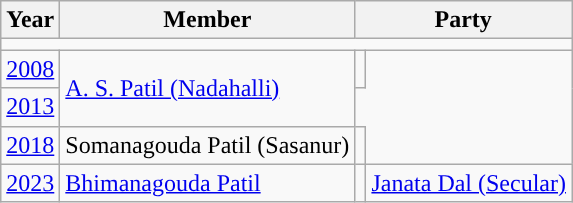<table class="wikitable">
<tr>
<th>Year</th>
<th>Member</th>
<th colspan="2">Party</th>
</tr>
<tr>
<td colspan="4"></td>
</tr>
<tr>
<td><a href='#'>2008</a></td>
<td rowspan="2"><a href='#'>A. S. Patil (Nadahalli)</a></td>
<td></td>
</tr>
<tr>
<td><a href='#'>2013</a></td>
</tr>
<tr>
<td><a href='#'>2018</a></td>
<td>Somanagouda Patil (Sasanur)</td>
<td></td>
</tr>
<tr>
<td><a href='#'>2023</a></td>
<td><a href='#'>Bhimanagouda Patil</a></td>
<td style="background-color :"></td>
<td><a href='#'>Janata Dal (Secular)</a></td>
</tr>
</table>
